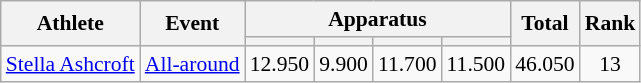<table class="wikitable" style="font-size:90%">
<tr>
<th rowspan=2>Athlete</th>
<th rowspan=2>Event</th>
<th colspan=4>Apparatus</th>
<th rowspan=2>Total</th>
<th rowspan=2>Rank</th>
</tr>
<tr style="font-size:95%">
<th></th>
<th></th>
<th></th>
<th></th>
</tr>
<tr align=center>
<td align=left><a href='#'>Stella Ashcroft</a></td>
<td align=left><a href='#'>All-around</a></td>
<td>12.950</td>
<td>9.900</td>
<td>11.700</td>
<td>11.500</td>
<td>46.050</td>
<td>13</td>
</tr>
</table>
